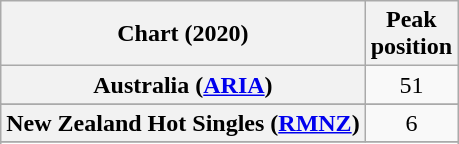<table class="wikitable sortable plainrowheaders" style="text-align:center">
<tr>
<th scope="col">Chart (2020)</th>
<th scope="col">Peak<br>position</th>
</tr>
<tr>
<th scope="row">Australia (<a href='#'>ARIA</a>)</th>
<td>51</td>
</tr>
<tr>
</tr>
<tr>
</tr>
<tr>
</tr>
<tr>
</tr>
<tr>
<th scope="row">New Zealand Hot Singles (<a href='#'>RMNZ</a>)</th>
<td>6</td>
</tr>
<tr>
</tr>
<tr>
</tr>
<tr>
</tr>
<tr>
</tr>
</table>
